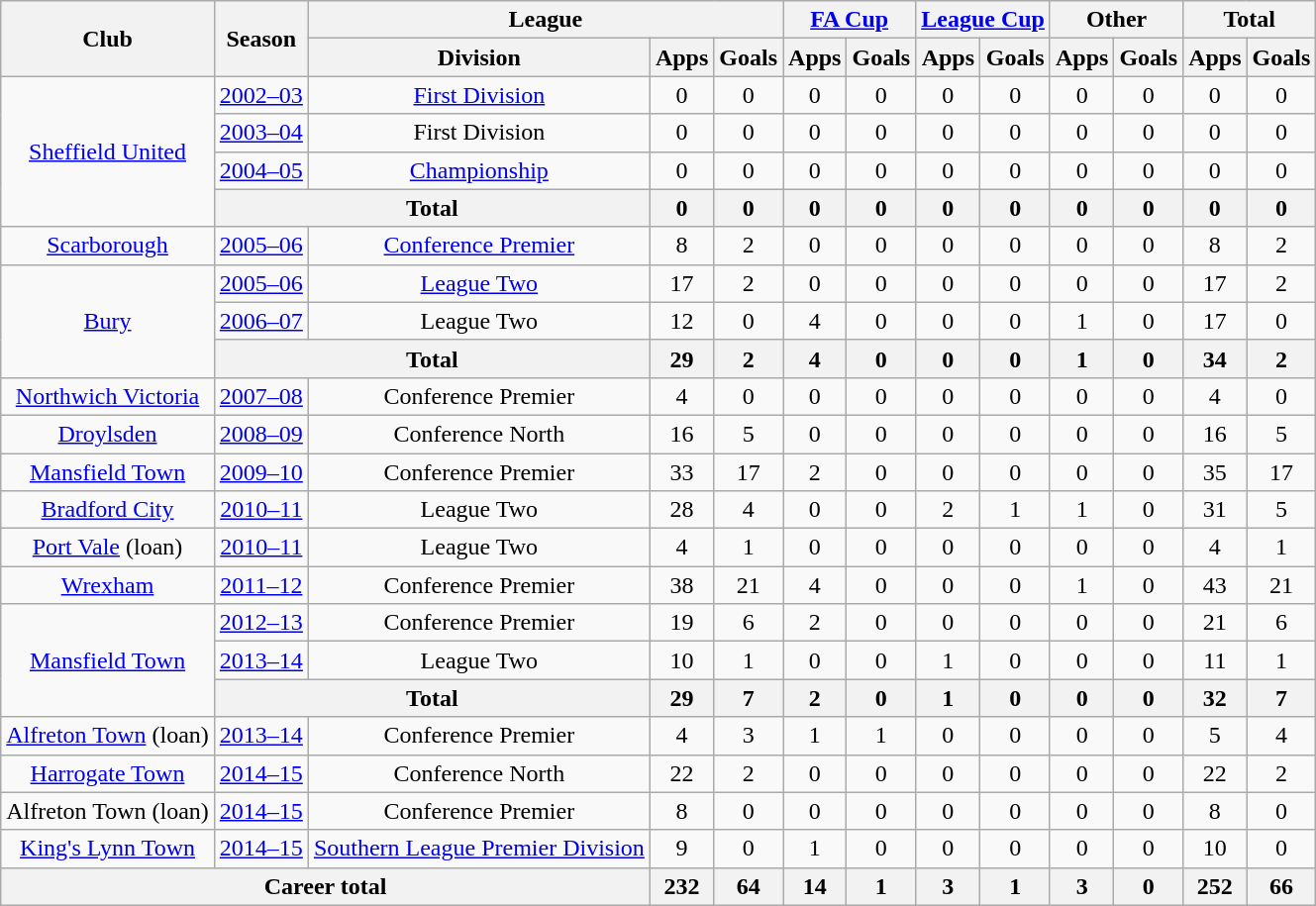<table class="wikitable" style="text-align:center">
<tr>
<th rowspan="2">Club</th>
<th rowspan="2">Season</th>
<th colspan="3">League</th>
<th colspan="2"><a href='#'>FA Cup</a></th>
<th colspan="2"><a href='#'>League Cup</a></th>
<th colspan="2">Other</th>
<th colspan="2">Total</th>
</tr>
<tr>
<th>Division</th>
<th>Apps</th>
<th>Goals</th>
<th>Apps</th>
<th>Goals</th>
<th>Apps</th>
<th>Goals</th>
<th>Apps</th>
<th>Goals</th>
<th>Apps</th>
<th>Goals</th>
</tr>
<tr>
<td rowspan="4"><a href='#'>Sheffield United</a></td>
<td><a href='#'>2002–03</a></td>
<td><a href='#'>First Division</a></td>
<td>0</td>
<td>0</td>
<td>0</td>
<td>0</td>
<td>0</td>
<td>0</td>
<td>0</td>
<td>0</td>
<td>0</td>
<td>0</td>
</tr>
<tr>
<td><a href='#'>2003–04</a></td>
<td>First Division</td>
<td>0</td>
<td>0</td>
<td>0</td>
<td>0</td>
<td>0</td>
<td>0</td>
<td>0</td>
<td>0</td>
<td>0</td>
<td>0</td>
</tr>
<tr>
<td><a href='#'>2004–05</a></td>
<td><a href='#'>Championship</a></td>
<td>0</td>
<td>0</td>
<td>0</td>
<td>0</td>
<td>0</td>
<td>0</td>
<td>0</td>
<td>0</td>
<td>0</td>
<td>0</td>
</tr>
<tr>
<th colspan="2">Total</th>
<th>0</th>
<th>0</th>
<th>0</th>
<th>0</th>
<th>0</th>
<th>0</th>
<th>0</th>
<th>0</th>
<th>0</th>
<th>0</th>
</tr>
<tr>
<td><a href='#'>Scarborough</a></td>
<td><a href='#'>2005–06</a></td>
<td><a href='#'>Conference Premier</a></td>
<td>8</td>
<td>2</td>
<td>0</td>
<td>0</td>
<td>0</td>
<td>0</td>
<td>0</td>
<td>0</td>
<td>8</td>
<td>2</td>
</tr>
<tr>
<td rowspan="3"><a href='#'>Bury</a></td>
<td><a href='#'>2005–06</a></td>
<td><a href='#'>League Two</a></td>
<td>17</td>
<td>2</td>
<td>0</td>
<td>0</td>
<td>0</td>
<td>0</td>
<td>0</td>
<td>0</td>
<td>17</td>
<td>2</td>
</tr>
<tr>
<td><a href='#'>2006–07</a></td>
<td>League Two</td>
<td>12</td>
<td>0</td>
<td>4</td>
<td>0</td>
<td>0</td>
<td>0</td>
<td>1</td>
<td>0</td>
<td>17</td>
<td>0</td>
</tr>
<tr>
<th colspan="2">Total</th>
<th>29</th>
<th>2</th>
<th>4</th>
<th>0</th>
<th>0</th>
<th>0</th>
<th>1</th>
<th>0</th>
<th>34</th>
<th>2</th>
</tr>
<tr>
<td><a href='#'>Northwich Victoria</a></td>
<td><a href='#'>2007–08</a></td>
<td>Conference Premier</td>
<td>4</td>
<td>0</td>
<td>0</td>
<td>0</td>
<td>0</td>
<td>0</td>
<td>0</td>
<td>0</td>
<td>4</td>
<td>0</td>
</tr>
<tr>
<td><a href='#'>Droylsden</a></td>
<td><a href='#'>2008–09</a></td>
<td>Conference North</td>
<td>16</td>
<td>5</td>
<td>0</td>
<td>0</td>
<td>0</td>
<td>0</td>
<td>0</td>
<td>0</td>
<td>16</td>
<td>5</td>
</tr>
<tr>
<td><a href='#'>Mansfield Town</a></td>
<td><a href='#'>2009–10</a></td>
<td>Conference Premier</td>
<td>33</td>
<td>17</td>
<td>2</td>
<td>0</td>
<td>0</td>
<td>0</td>
<td>0</td>
<td>0</td>
<td>35</td>
<td>17</td>
</tr>
<tr>
<td><a href='#'>Bradford City</a></td>
<td><a href='#'>2010–11</a></td>
<td>League Two</td>
<td>28</td>
<td>4</td>
<td>0</td>
<td>0</td>
<td>2</td>
<td>1</td>
<td>1</td>
<td>0</td>
<td>31</td>
<td>5</td>
</tr>
<tr>
<td><a href='#'>Port Vale</a> (loan)</td>
<td><a href='#'>2010–11</a></td>
<td>League Two</td>
<td>4</td>
<td>1</td>
<td>0</td>
<td>0</td>
<td>0</td>
<td>0</td>
<td>0</td>
<td>0</td>
<td>4</td>
<td>1</td>
</tr>
<tr>
<td><a href='#'>Wrexham</a></td>
<td><a href='#'>2011–12</a></td>
<td>Conference Premier</td>
<td>38</td>
<td>21</td>
<td>4</td>
<td>0</td>
<td>0</td>
<td>0</td>
<td>1</td>
<td>0</td>
<td>43</td>
<td>21</td>
</tr>
<tr>
<td rowspan="3"><a href='#'>Mansfield Town</a></td>
<td><a href='#'>2012–13</a></td>
<td>Conference Premier</td>
<td>19</td>
<td>6</td>
<td>2</td>
<td>0</td>
<td>0</td>
<td>0</td>
<td>0</td>
<td>0</td>
<td>21</td>
<td>6</td>
</tr>
<tr>
<td><a href='#'>2013–14</a></td>
<td>League Two</td>
<td>10</td>
<td>1</td>
<td>0</td>
<td>0</td>
<td>1</td>
<td>0</td>
<td>0</td>
<td>0</td>
<td>11</td>
<td>1</td>
</tr>
<tr>
<th colspan="2">Total</th>
<th>29</th>
<th>7</th>
<th>2</th>
<th>0</th>
<th>1</th>
<th>0</th>
<th>0</th>
<th>0</th>
<th>32</th>
<th>7</th>
</tr>
<tr>
<td><a href='#'>Alfreton Town</a> (loan)</td>
<td><a href='#'>2013–14</a></td>
<td>Conference Premier</td>
<td>4</td>
<td>3</td>
<td>1</td>
<td>1</td>
<td>0</td>
<td>0</td>
<td>0</td>
<td>0</td>
<td>5</td>
<td>4</td>
</tr>
<tr>
<td><a href='#'>Harrogate Town</a></td>
<td><a href='#'>2014–15</a></td>
<td>Conference North</td>
<td>22</td>
<td>2</td>
<td>0</td>
<td>0</td>
<td>0</td>
<td>0</td>
<td>0</td>
<td>0</td>
<td>22</td>
<td>2</td>
</tr>
<tr>
<td>Alfreton Town (loan)</td>
<td><a href='#'>2014–15</a></td>
<td>Conference Premier</td>
<td>8</td>
<td>0</td>
<td>0</td>
<td>0</td>
<td>0</td>
<td>0</td>
<td>0</td>
<td>0</td>
<td>8</td>
<td>0</td>
</tr>
<tr>
<td><a href='#'>King's Lynn Town</a></td>
<td><a href='#'>2014–15</a></td>
<td><a href='#'>Southern League Premier Division</a></td>
<td>9</td>
<td>0</td>
<td>1</td>
<td>0</td>
<td>0</td>
<td>0</td>
<td>0</td>
<td>0</td>
<td>10</td>
<td>0</td>
</tr>
<tr>
<th colspan="3">Career total</th>
<th>232</th>
<th>64</th>
<th>14</th>
<th>1</th>
<th>3</th>
<th>1</th>
<th>3</th>
<th>0</th>
<th>252</th>
<th>66</th>
</tr>
</table>
